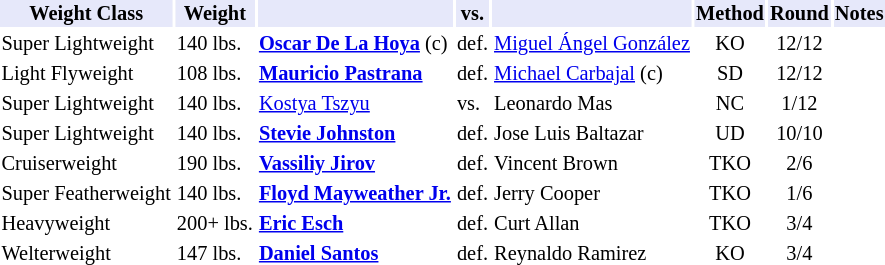<table class="toccolours" style="font-size: 85%;">
<tr>
<th style="background:#e6e8fa; color:#000; text-align:center;">Weight Class</th>
<th style="background:#e6e8fa; color:#000; text-align:center;">Weight</th>
<th style="background:#e6e8fa; color:#000; text-align:center;"></th>
<th style="background:#e6e8fa; color:#000; text-align:center;">vs.</th>
<th style="background:#e6e8fa; color:#000; text-align:center;"></th>
<th style="background:#e6e8fa; color:#000; text-align:center;">Method</th>
<th style="background:#e6e8fa; color:#000; text-align:center;">Round</th>
<th style="background:#e6e8fa; color:#000; text-align:center;">Notes</th>
</tr>
<tr>
<td>Super Lightweight</td>
<td>140 lbs.</td>
<td><strong><a href='#'>Oscar De La Hoya</a></strong> (c)</td>
<td>def.</td>
<td><a href='#'>Miguel Ángel González</a></td>
<td align=center>KO</td>
<td align=center>12/12</td>
<td></td>
</tr>
<tr>
<td>Light Flyweight</td>
<td>108 lbs.</td>
<td><strong><a href='#'>Mauricio Pastrana</a></strong></td>
<td>def.</td>
<td><a href='#'>Michael Carbajal</a> (c)</td>
<td align=center>SD</td>
<td align=center>12/12</td>
<td></td>
</tr>
<tr>
<td>Super Lightweight</td>
<td>140 lbs.</td>
<td><a href='#'>Kostya Tszyu</a></td>
<td>vs.</td>
<td>Leonardo Mas</td>
<td align=center>NC</td>
<td align=center>1/12</td>
<td></td>
</tr>
<tr>
<td>Super Lightweight</td>
<td>140 lbs.</td>
<td><strong><a href='#'>Stevie Johnston</a></strong></td>
<td>def.</td>
<td>Jose Luis Baltazar</td>
<td align=center>UD</td>
<td align=center>10/10</td>
</tr>
<tr>
<td>Cruiserweight</td>
<td>190 lbs.</td>
<td><strong><a href='#'>Vassiliy Jirov</a></strong></td>
<td>def.</td>
<td>Vincent Brown</td>
<td align=center>TKO</td>
<td align=center>2/6</td>
</tr>
<tr>
<td>Super Featherweight</td>
<td>140 lbs.</td>
<td><strong><a href='#'>Floyd Mayweather Jr.</a></strong></td>
<td>def.</td>
<td>Jerry Cooper</td>
<td align=center>TKO</td>
<td align=center>1/6</td>
</tr>
<tr>
<td>Heavyweight</td>
<td>200+ lbs.</td>
<td><strong><a href='#'>Eric Esch</a></strong></td>
<td>def.</td>
<td>Curt Allan</td>
<td align=center>TKO</td>
<td align=center>3/4</td>
</tr>
<tr>
<td>Welterweight</td>
<td>147 lbs.</td>
<td><strong><a href='#'>Daniel Santos</a></strong></td>
<td>def.</td>
<td>Reynaldo Ramirez</td>
<td align=center>KO</td>
<td align=center>3/4</td>
</tr>
</table>
